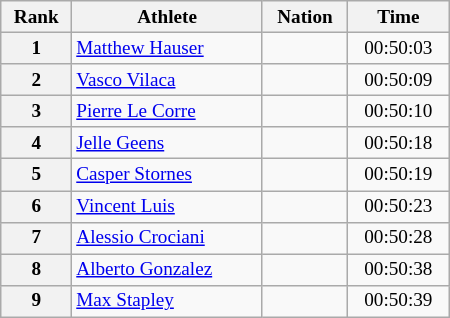<table class="wikitable sortable" style="width: 300px;font-size: 80%;text-align:center">
<tr>
<th>Rank</th>
<th>Athlete</th>
<th>Nation</th>
<th>Time</th>
</tr>
<tr>
<th>1</th>
<td align=left><a href='#'>Matthew Hauser</a></td>
<td align=left></td>
<td>00:50:03</td>
</tr>
<tr>
<th>2</th>
<td align=left><a href='#'>Vasco Vilaca</a></td>
<td align=left></td>
<td>00:50:09</td>
</tr>
<tr>
<th>3</th>
<td align=left><a href='#'>Pierre Le Corre</a></td>
<td align=left></td>
<td>00:50:10</td>
</tr>
<tr>
<th>4</th>
<td align=left><a href='#'>Jelle Geens</a></td>
<td align=left></td>
<td>00:50:18</td>
</tr>
<tr>
<th>5</th>
<td align=left><a href='#'>Casper Stornes</a></td>
<td align=left></td>
<td>00:50:19</td>
</tr>
<tr>
<th>6</th>
<td align=left><a href='#'>Vincent Luis</a></td>
<td align=left></td>
<td>00:50:23</td>
</tr>
<tr>
<th>7</th>
<td align=left><a href='#'>Alessio Crociani</a></td>
<td align=left></td>
<td>00:50:28</td>
</tr>
<tr>
<th>8</th>
<td align=left><a href='#'>Alberto Gonzalez</a></td>
<td align=left></td>
<td>00:50:38</td>
</tr>
<tr>
<th>9</th>
<td align=left><a href='#'>Max Stapley</a></td>
<td align=left></td>
<td>00:50:39</td>
</tr>
</table>
